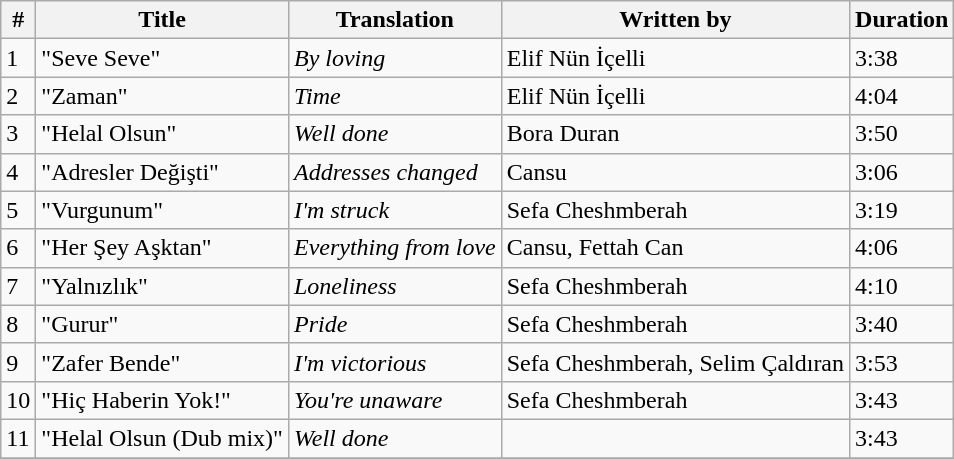<table class="wikitable">
<tr>
<th>#</th>
<th>Title</th>
<th>Translation</th>
<th>Written by</th>
<th>Duration</th>
</tr>
<tr>
<td>1</td>
<td>"Seve Seve"</td>
<td><em>By loving</em></td>
<td>Elif Nün İçelli</td>
<td>3:38</td>
</tr>
<tr>
<td>2</td>
<td>"Zaman"</td>
<td><em>Time</em></td>
<td>Elif Nün İçelli</td>
<td>4:04</td>
</tr>
<tr>
<td>3</td>
<td>"Helal Olsun"</td>
<td><em>Well done</em></td>
<td>Bora Duran</td>
<td>3:50</td>
</tr>
<tr>
<td>4</td>
<td>"Adresler Değişti"</td>
<td><em>Addresses changed</em></td>
<td>Cansu</td>
<td>3:06</td>
</tr>
<tr>
<td>5</td>
<td>"Vurgunum"</td>
<td><em>I'm struck</em></td>
<td>Sefa Cheshmberah</td>
<td>3:19</td>
</tr>
<tr>
<td>6</td>
<td>"Her Şey Aşktan"</td>
<td><em>Everything from love</em></td>
<td>Cansu, Fettah Can</td>
<td>4:06</td>
</tr>
<tr>
<td>7</td>
<td>"Yalnızlık"</td>
<td><em>Loneliness</em></td>
<td>Sefa Cheshmberah</td>
<td>4:10</td>
</tr>
<tr>
<td>8</td>
<td>"Gurur"</td>
<td><em>Pride</em></td>
<td>Sefa Cheshmberah</td>
<td>3:40</td>
</tr>
<tr>
<td>9</td>
<td>"Zafer Bende"</td>
<td><em>I'm victorious</em></td>
<td>Sefa Cheshmberah, Selim Çaldıran</td>
<td>3:53</td>
</tr>
<tr>
<td>10</td>
<td>"Hiç Haberin Yok!"</td>
<td><em>You're unaware</em></td>
<td>Sefa Cheshmberah</td>
<td>3:43</td>
</tr>
<tr>
<td>11</td>
<td>"Helal Olsun (Dub mix)"</td>
<td><em>Well done</em></td>
<td></td>
<td>3:43</td>
</tr>
<tr>
</tr>
</table>
